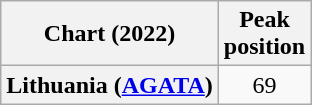<table class="wikitable plainrowheaders" style="text-align:center">
<tr>
<th scope="col">Chart (2022)</th>
<th scope="col">Peak<br>position</th>
</tr>
<tr>
<th scope="row">Lithuania (<a href='#'>AGATA</a>)</th>
<td>69</td>
</tr>
</table>
